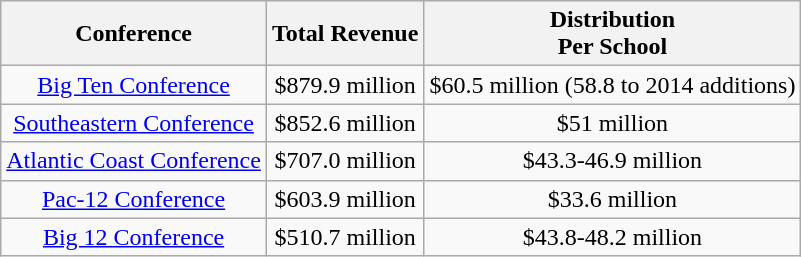<table class="wikitable sortable" style="text-align:center">
<tr>
<th>Conference</th>
<th>Total Revenue</th>
<th>Distribution<br>Per School</th>
</tr>
<tr>
<td><a href='#'>Big Ten Conference</a></td>
<td>$879.9 million</td>
<td>$60.5 million (58.8 to 2014 additions)</td>
</tr>
<tr>
<td><a href='#'>Southeastern Conference</a></td>
<td>$852.6 million</td>
<td>$51 million</td>
</tr>
<tr>
<td><a href='#'>Atlantic Coast Conference</a></td>
<td>$707.0 million</td>
<td>$43.3-46.9 million</td>
</tr>
<tr>
<td><a href='#'>Pac-12 Conference</a></td>
<td>$603.9 million</td>
<td>$33.6 million</td>
</tr>
<tr>
<td><a href='#'>Big 12 Conference</a></td>
<td>$510.7 million</td>
<td>$43.8-48.2 million</td>
</tr>
</table>
